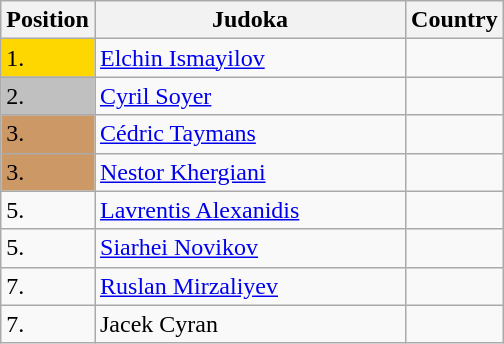<table class=wikitable>
<tr>
<th width=10>Position</th>
<th width=200>Judoka</th>
<th width=10>Country</th>
</tr>
<tr>
<td bgcolor=gold>1.</td>
<td><a href='#'>Elchin Ismayilov</a></td>
<td></td>
</tr>
<tr>
<td bgcolor="silver">2.</td>
<td><a href='#'>Cyril Soyer</a></td>
<td></td>
</tr>
<tr>
<td bgcolor="CC9966">3.</td>
<td><a href='#'>Cédric Taymans</a></td>
<td></td>
</tr>
<tr>
<td bgcolor="CC9966">3.</td>
<td><a href='#'>Nestor Khergiani</a></td>
<td></td>
</tr>
<tr>
<td>5.</td>
<td><a href='#'>Lavrentis Alexanidis</a></td>
<td></td>
</tr>
<tr>
<td>5.</td>
<td><a href='#'>Siarhei Novikov</a></td>
<td></td>
</tr>
<tr>
<td>7.</td>
<td><a href='#'>Ruslan Mirzaliyev</a></td>
<td></td>
</tr>
<tr>
<td>7.</td>
<td>Jacek Cyran</td>
<td></td>
</tr>
</table>
